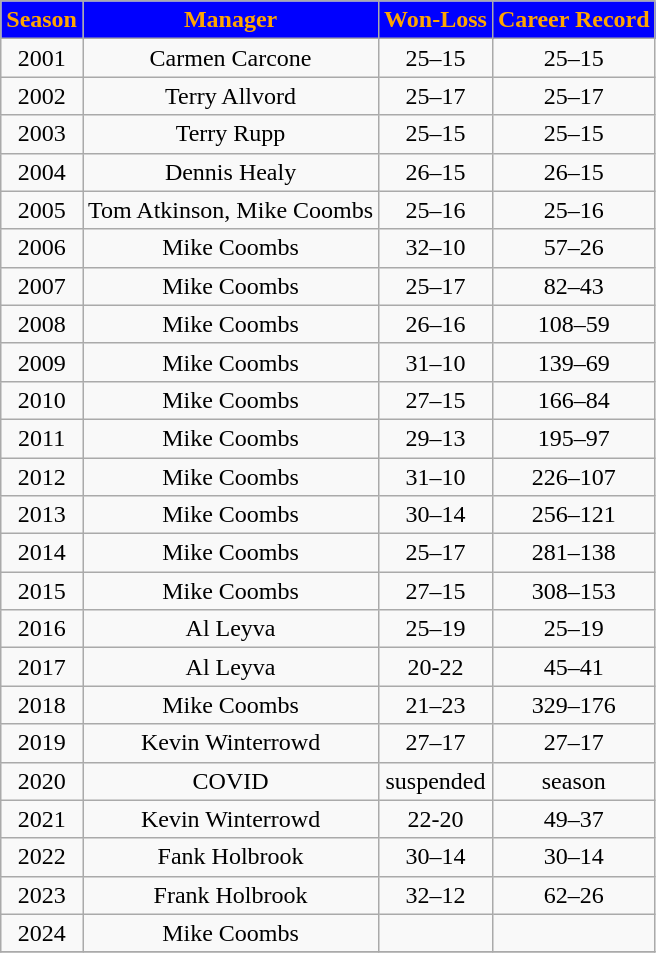<table class="wikitable sortable">
<tr>
<th scope="col" style="background-color:blue; color:orange;">Season</th>
<th scope="col" style="background-color:blue; color:orange;">Manager</th>
<th scope="col" style="background-color:blue; color:orange;">Won-Loss</th>
<th scope="col" style="background-color:blue; color:orange;">Career Record</th>
</tr>
<tr>
<td align=center>2001</td>
<td align=center>Carmen Carcone</td>
<td align=center>25–15</td>
<td align=center>25–15</td>
</tr>
<tr>
<td align=center>2002</td>
<td align=center>Terry Allvord</td>
<td align=center>25–17</td>
<td align=center>25–17</td>
</tr>
<tr>
<td align=center>2003</td>
<td align=center>Terry Rupp</td>
<td align=center>25–15</td>
<td align=center>25–15</td>
</tr>
<tr>
<td align=center>2004</td>
<td align=center>Dennis Healy</td>
<td align=center>26–15</td>
<td align=center>26–15</td>
</tr>
<tr>
<td align=center>2005</td>
<td align=center>Tom Atkinson, Mike Coombs</td>
<td align=center>25–16</td>
<td align=center>25–16</td>
</tr>
<tr>
<td align=center>2006</td>
<td align=center>Mike Coombs</td>
<td align=center>32–10</td>
<td align=center>57–26</td>
</tr>
<tr>
<td align=center>2007</td>
<td align=center>Mike Coombs</td>
<td align=center>25–17</td>
<td align=center>82–43</td>
</tr>
<tr>
<td align=center>2008</td>
<td align=center>Mike Coombs</td>
<td align=center>26–16</td>
<td align=center>108–59</td>
</tr>
<tr>
<td align=center>2009</td>
<td align=center>Mike Coombs</td>
<td align=center>31–10</td>
<td align=center>139–69</td>
</tr>
<tr>
<td align=center>2010</td>
<td align=center>Mike Coombs</td>
<td align=center>27–15</td>
<td align=center>166–84</td>
</tr>
<tr>
<td align=center>2011</td>
<td align=center>Mike Coombs</td>
<td align=center>29–13</td>
<td align=center>195–97</td>
</tr>
<tr>
<td align=center>2012</td>
<td align=center>Mike Coombs</td>
<td align=center>31–10</td>
<td align=center>226–107</td>
</tr>
<tr>
<td align=center>2013</td>
<td align=center>Mike Coombs</td>
<td align=center>30–14</td>
<td align=center>256–121</td>
</tr>
<tr>
<td align=center>2014</td>
<td align=center>Mike Coombs</td>
<td align=center>25–17</td>
<td align=center>281–138</td>
</tr>
<tr>
<td align=center>2015</td>
<td align=center>Mike Coombs</td>
<td align=center>27–15</td>
<td align=center>308–153</td>
</tr>
<tr>
<td align=center>2016</td>
<td align=center>Al Leyva</td>
<td align=center>25–19</td>
<td align=center>25–19</td>
</tr>
<tr>
<td align=center>2017</td>
<td align=center>Al Leyva</td>
<td align=center>20-22</td>
<td align=center>45–41</td>
</tr>
<tr>
<td align=center>2018</td>
<td align=center>Mike Coombs</td>
<td align=center>21–23</td>
<td align=center>329–176</td>
</tr>
<tr>
<td align=center>2019</td>
<td align=center>Kevin Winterrowd</td>
<td align=center>27–17</td>
<td align=center>27–17</td>
</tr>
<tr>
<td align=center>2020</td>
<td align=center>COVID</td>
<td align=center>suspended</td>
<td align=center>season</td>
</tr>
<tr>
<td align=center>2021</td>
<td align=center>Kevin Winterrowd</td>
<td align=center>22-20</td>
<td align=center>49–37</td>
</tr>
<tr>
<td align=center>2022</td>
<td align=center>Fank Holbrook</td>
<td align=center>30–14</td>
<td align=center>30–14</td>
</tr>
<tr>
<td align=center>2023</td>
<td align=center>Frank Holbrook</td>
<td align=center>32–12</td>
<td align=center>62–26</td>
</tr>
<tr>
<td align=center>2024</td>
<td align=center>Mike Coombs</td>
<td align=center> </td>
<td align=center> </td>
</tr>
<tr class=sortbottom>
</tr>
</table>
